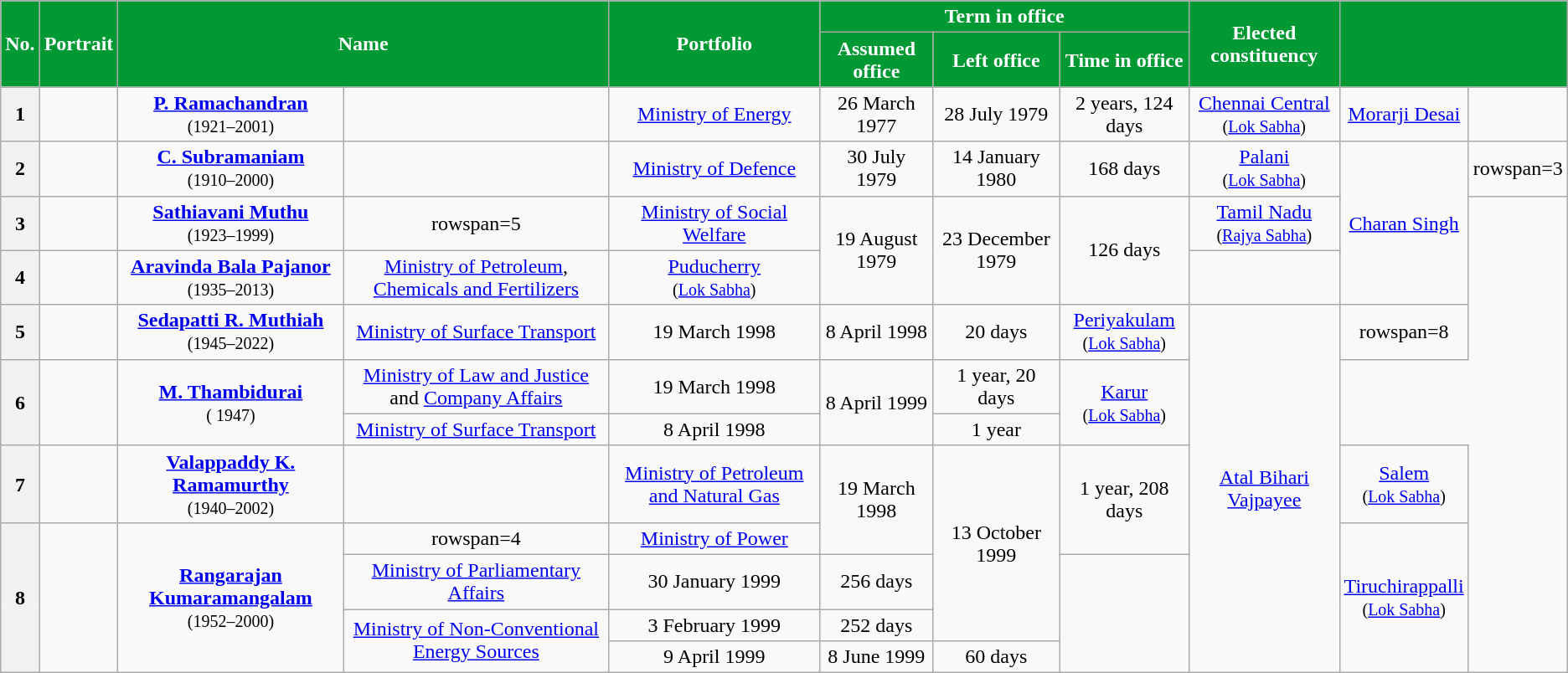<table class="wikitable sortable" style="text-align:center;">
<tr>
<th rowspan=2 style="background-color:#009933;color:white">No.</th>
<th rowspan=2 style="background-color:#009933;color:white">Portrait</th>
<th rowspan=2 colspan=2 style="background-color:#009933;color:white">Name<br></th>
<th rowspan=2 style="background-color:#009933;color:white">Portfolio</th>
<th colspan=3 style="background-color:#009933;color:white">Term in office</th>
<th rowspan=2 style="background-color:#009933;color:white">Elected constituency<br></th>
<th rowspan=2 colspan=2 style="background-color:#009933;color:white"><a href='#'></a></th>
</tr>
<tr>
<th style="background-color:#009933;color:white">Assumed office</th>
<th style="background-color:#009933;color:white">Left office</th>
<th style="background-color:#009933;color:white">Time in office</th>
</tr>
<tr>
<th>1</th>
<td></td>
<td><strong><a href='#'>P. Ramachandran</a></strong><br><small>(1921–2001)</small></td>
<td></td>
<td><a href='#'>Ministry of Energy</a></td>
<td>26 March 1977</td>
<td>28 July 1979</td>
<td>2 years, 124 days</td>
<td><a href='#'>Chennai Central</a><br><small>(<a href='#'>Lok Sabha</a>)</small></td>
<td><a href='#'>Morarji Desai</a></td>
<td></td>
</tr>
<tr>
<th>2</th>
<td></td>
<td><strong><a href='#'>C. Subramaniam</a></strong><br><small>(1910–2000)</small></td>
<td></td>
<td><a href='#'>Ministry of Defence</a></td>
<td>30 July 1979</td>
<td>14 January 1980</td>
<td>168 days</td>
<td><a href='#'>Palani</a><br><small>(<a href='#'>Lok Sabha</a>)</small></td>
<td rowspan=3><a href='#'>Charan Singh</a></td>
<td>rowspan=3 </td>
</tr>
<tr>
<th>3</th>
<td></td>
<td><strong><a href='#'>Sathiavani Muthu</a></strong><br><small>(1923–1999)</small></td>
<td>rowspan=5 </td>
<td><a href='#'>Ministry of Social Welfare</a></td>
<td rowspan=2>19 August 1979</td>
<td rowspan=2>23 December 1979</td>
<td rowspan=2>126 days</td>
<td><a href='#'>Tamil Nadu</a><br><small>(<a href='#'>Rajya Sabha</a>)</small></td>
</tr>
<tr>
<th>4</th>
<td></td>
<td><strong><a href='#'>Aravinda Bala Pajanor</a></strong><br><small>(1935–2013)</small></td>
<td><a href='#'>Ministry of Petroleum</a>, <a href='#'>Chemicals and Fertilizers</a></td>
<td><a href='#'>Puducherry</a><br><small>(<a href='#'>Lok Sabha</a>)</small></td>
</tr>
<tr>
<th>5</th>
<td></td>
<td><strong><a href='#'>Sedapatti R. Muthiah</a></strong><br><small>(1945–2022)</small></td>
<td><a href='#'>Ministry of Surface Transport</a></td>
<td>19 March 1998</td>
<td>8 April 1998</td>
<td>20 days</td>
<td><a href='#'>Periyakulam</a><br><small>(<a href='#'>Lok Sabha</a>)</small></td>
<td rowspan=8><a href='#'>Atal Bihari Vajpayee</a></td>
<td>rowspan=8 </td>
</tr>
<tr>
<th rowspan=2>6</th>
<td rowspan=2></td>
<td rowspan=2><strong><a href='#'>M. Thambidurai</a></strong><br><small>( 1947)</small></td>
<td><a href='#'>Ministry of Law and Justice</a> and <a href='#'>Company Affairs</a></td>
<td>19 March 1998</td>
<td rowspan=2>8 April 1999</td>
<td>1 year, 20 days</td>
<td rowspan=2><a href='#'>Karur</a><br><small>(<a href='#'>Lok Sabha</a>)</small></td>
</tr>
<tr>
<td><a href='#'>Ministry of Surface Transport</a></td>
<td>8 April 1998</td>
<td>1 year</td>
</tr>
<tr>
<th>7</th>
<td></td>
<td><strong><a href='#'>Valappaddy K. Ramamurthy</a></strong><br><small>(1940–2002)</small></td>
<td></td>
<td><a href='#'>Ministry of Petroleum and Natural Gas</a></td>
<td rowspan=2>19 March 1998</td>
<td rowspan=4>13 October 1999</td>
<td rowspan=2>1 year, 208 days</td>
<td><a href='#'>Salem</a><br><small>(<a href='#'>Lok Sabha</a>)</small></td>
</tr>
<tr>
<th rowspan=4>8</th>
<td rowspan=4></td>
<td rowspan=4><strong><a href='#'>Rangarajan Kumaramangalam</a></strong><br><small>(1952–2000)</small></td>
<td>rowspan=4 </td>
<td><a href='#'>Ministry of Power</a></td>
<td rowspan=4><a href='#'>Tiruchirappalli</a><br><small>(<a href='#'>Lok Sabha</a>)</small></td>
</tr>
<tr>
<td><a href='#'>Ministry of Parliamentary Affairs</a></td>
<td>30 January 1999</td>
<td>256 days</td>
</tr>
<tr>
<td rowspan=2><a href='#'>Ministry of Non-Conventional Energy Sources</a></td>
<td>3 February 1999</td>
<td>252 days</td>
</tr>
<tr>
<td>9 April 1999</td>
<td>8 June 1999</td>
<td>60 days</td>
</tr>
</table>
